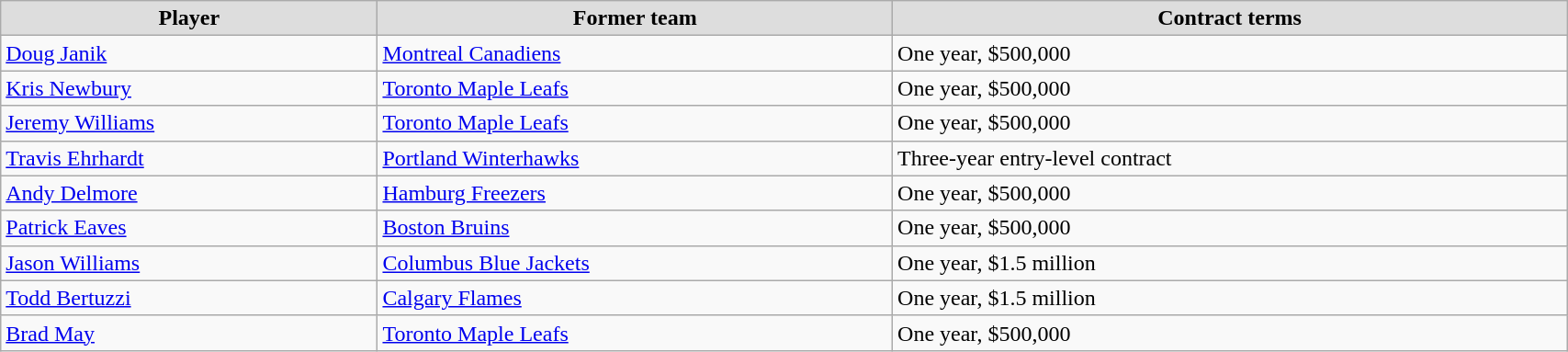<table class="wikitable" width=90%>
<tr align="center"  bgcolor="#dddddd">
<td><strong>Player</strong></td>
<td><strong>Former team</strong></td>
<td><strong>Contract terms</strong></td>
</tr>
<tr>
<td><a href='#'>Doug Janik</a></td>
<td><a href='#'>Montreal Canadiens</a></td>
<td>One year, $500,000</td>
</tr>
<tr>
<td><a href='#'>Kris Newbury</a></td>
<td><a href='#'>Toronto Maple Leafs</a></td>
<td>One year, $500,000</td>
</tr>
<tr>
<td><a href='#'>Jeremy Williams</a></td>
<td><a href='#'>Toronto Maple Leafs</a></td>
<td>One year, $500,000</td>
</tr>
<tr>
<td><a href='#'>Travis Ehrhardt</a></td>
<td><a href='#'>Portland Winterhawks</a></td>
<td>Three-year entry-level contract</td>
</tr>
<tr>
<td><a href='#'>Andy Delmore</a></td>
<td><a href='#'>Hamburg Freezers</a></td>
<td>One year, $500,000</td>
</tr>
<tr>
<td><a href='#'>Patrick Eaves</a></td>
<td><a href='#'>Boston Bruins</a></td>
<td>One year, $500,000</td>
</tr>
<tr>
<td><a href='#'>Jason Williams</a></td>
<td><a href='#'>Columbus Blue Jackets</a></td>
<td>One year, $1.5 million</td>
</tr>
<tr>
<td><a href='#'>Todd Bertuzzi</a></td>
<td><a href='#'>Calgary Flames</a></td>
<td>One year, $1.5 million</td>
</tr>
<tr>
<td><a href='#'>Brad May</a></td>
<td><a href='#'>Toronto Maple Leafs</a></td>
<td>One year, $500,000</td>
</tr>
</table>
